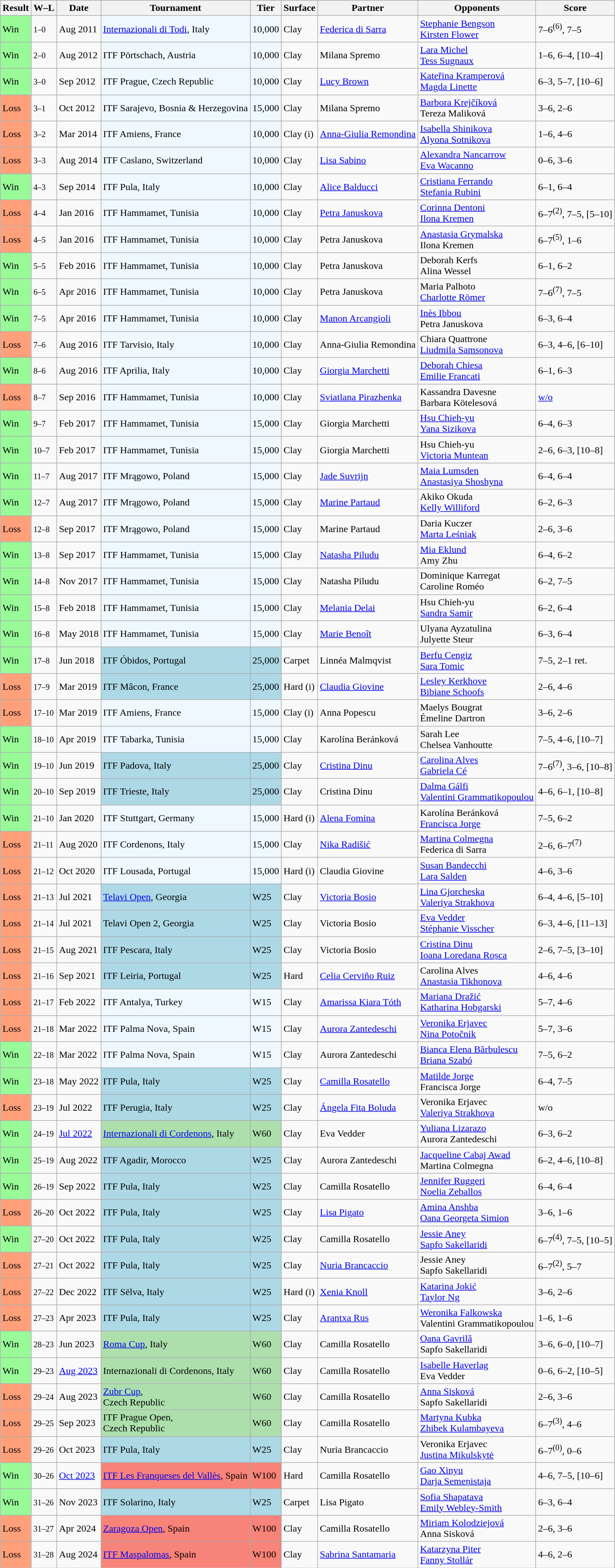<table class="sortable wikitable">
<tr>
<th>Result</th>
<th class=unsortable>W–L</th>
<th>Date</th>
<th>Tournament</th>
<th>Tier</th>
<th>Surface</th>
<th>Partner</th>
<th>Opponents</th>
<th class=unsortable>Score</th>
</tr>
<tr>
<td style=background:#98fb98;>Win</td>
<td><small>1–0</small></td>
<td>Aug 2011</td>
<td style=background:#f0f8ff;><a href='#'>Internazionali di Todi</a>, Italy</td>
<td style=background:#f0f8ff;>10,000</td>
<td>Clay</td>
<td> <a href='#'>Federica di Sarra</a></td>
<td> <a href='#'>Stephanie Bengson</a> <br>  <a href='#'>Kirsten Flower</a></td>
<td>7–6<sup>(6)</sup>, 7–5</td>
</tr>
<tr>
<td style=background:#98fb98;>Win</td>
<td><small>2–0</small></td>
<td>Aug 2012</td>
<td style=background:#f0f8ff;>ITF Pörtschach, Austria</td>
<td style=background:#f0f8ff;>10,000</td>
<td>Clay</td>
<td> Milana Spremo</td>
<td> <a href='#'>Lara Michel</a> <br>  <a href='#'>Tess Sugnaux</a></td>
<td>1–6, 6–4, [10–4]</td>
</tr>
<tr>
<td style=background:#98fb98;>Win</td>
<td><small>3–0</small></td>
<td>Sep 2012</td>
<td style=background:#f0f8ff;>ITF Prague, Czech Republic</td>
<td style=background:#f0f8ff;>10,000</td>
<td>Clay</td>
<td> <a href='#'>Lucy Brown</a></td>
<td> <a href='#'>Kateřina Kramperová</a> <br>  <a href='#'>Magda Linette</a></td>
<td>6–3, 5–7, [10–6]</td>
</tr>
<tr>
<td style=background:#ffa07a;>Loss</td>
<td><small>3–1</small></td>
<td>Oct 2012</td>
<td style=background:#f0f8ff;>ITF Sarajevo, Bosnia & Herzegovina</td>
<td style=background:#f0f8ff;>15,000</td>
<td>Clay</td>
<td> Milana Spremo</td>
<td> <a href='#'>Barbora Krejčíková</a> <br>  Tereza Maliková</td>
<td>3–6, 2–6</td>
</tr>
<tr>
<td style=background:#ffa07a;>Loss</td>
<td><small>3–2</small></td>
<td>Mar 2014</td>
<td style=background:#f0f8ff;>ITF Amiens, France</td>
<td style=background:#f0f8ff;>10,000</td>
<td>Clay (i)</td>
<td> <a href='#'>Anna-Giulia Remondina</a></td>
<td> <a href='#'>Isabella Shinikova</a> <br>  <a href='#'>Alyona Sotnikova</a></td>
<td>1–6, 4–6</td>
</tr>
<tr>
<td style=background:#ffa07a;>Loss</td>
<td><small>3–3</small></td>
<td>Aug 2014</td>
<td style=background:#f0f8ff;>ITF Caslano, Switzerland</td>
<td style=background:#f0f8ff;>10,000</td>
<td>Clay</td>
<td> <a href='#'>Lisa Sabino</a></td>
<td> <a href='#'>Alexandra Nancarrow</a> <br>  <a href='#'>Eva Wacanno</a></td>
<td>0–6, 3–6</td>
</tr>
<tr>
<td style=background:#98fb98;>Win</td>
<td><small>4–3</small></td>
<td>Sep 2014</td>
<td style=background:#f0f8ff;>ITF Pula, Italy</td>
<td style=background:#f0f8ff;>10,000</td>
<td>Clay</td>
<td> <a href='#'>Alice Balducci</a></td>
<td> <a href='#'>Cristiana Ferrando</a> <br>  <a href='#'>Stefania Rubini</a></td>
<td>6–1, 6–4</td>
</tr>
<tr>
<td style=background:#ffa07a;>Loss</td>
<td><small>4–4</small></td>
<td>Jan 2016</td>
<td style=background:#f0f8ff;>ITF Hammamet, Tunisia</td>
<td style=background:#f0f8ff;>10,000</td>
<td>Clay</td>
<td> <a href='#'>Petra Januskova</a></td>
<td> <a href='#'>Corinna Dentoni</a> <br>  <a href='#'>Ilona Kremen</a></td>
<td>6–7<sup>(2)</sup>, 7–5, [5–10]</td>
</tr>
<tr>
<td style=background:#ffa07a;>Loss</td>
<td><small>4–5</small></td>
<td>Jan 2016</td>
<td style=background:#f0f8ff;>ITF Hammamet, Tunisia</td>
<td style=background:#f0f8ff;>10,000</td>
<td>Clay</td>
<td> Petra Januskova</td>
<td> <a href='#'>Anastasia Grymalska</a> <br>  Ilona Kremen</td>
<td>6–7<sup>(5)</sup>, 1–6</td>
</tr>
<tr>
<td style=background:#98fb98;>Win</td>
<td><small>5–5</small></td>
<td>Feb 2016</td>
<td style=background:#f0f8ff;>ITF Hammamet, Tunisia</td>
<td style=background:#f0f8ff;>10,000</td>
<td>Clay</td>
<td> Petra Januskova</td>
<td> Deborah Kerfs <br>  Alina Wessel</td>
<td>6–1, 6–2</td>
</tr>
<tr>
<td style=background:#98fb98;>Win</td>
<td><small>6–5</small></td>
<td>Apr 2016</td>
<td style=background:#f0f8ff;>ITF Hammamet, Tunisia</td>
<td style=background:#f0f8ff;>10,000</td>
<td>Clay</td>
<td> Petra Januskova</td>
<td> Maria Palhoto <br>  <a href='#'>Charlotte Römer</a></td>
<td>7–6<sup>(7)</sup>, 7–5</td>
</tr>
<tr>
<td style=background:#98fb98;>Win</td>
<td><small>7–5</small></td>
<td>Apr 2016</td>
<td style=background:#f0f8ff;>ITF Hammamet, Tunisia</td>
<td style=background:#f0f8ff;>10,000</td>
<td>Clay</td>
<td> <a href='#'>Manon Arcangioli</a></td>
<td> <a href='#'>Inès Ibbou</a> <br>  Petra Januskova</td>
<td>6–3, 6–4</td>
</tr>
<tr>
<td style=background:#ffa07a;>Loss</td>
<td><small>7–6</small></td>
<td>Aug 2016</td>
<td style=background:#f0f8ff;>ITF Tarvisio, Italy</td>
<td style=background:#f0f8ff;>10,000</td>
<td>Clay</td>
<td> Anna-Giulia Remondina</td>
<td> Chiara Quattrone <br>  <a href='#'>Liudmila Samsonova</a></td>
<td>6–3, 4–6, [6–10]</td>
</tr>
<tr>
<td style=background:#98fb98;>Win</td>
<td><small>8–6</small></td>
<td>Aug 2016</td>
<td style=background:#f0f8ff;>ITF Aprilia, Italy</td>
<td style=background:#f0f8ff;>10,000</td>
<td>Clay</td>
<td> <a href='#'>Giorgia Marchetti</a></td>
<td> <a href='#'>Deborah Chiesa</a> <br>  <a href='#'>Emilie Francati</a></td>
<td>6–1, 6–3</td>
</tr>
<tr>
<td style=background:#ffa07a;>Loss</td>
<td><small>8–7</small></td>
<td>Sep 2016</td>
<td style=background:#f0f8ff;>ITF Hammamet, Tunisia</td>
<td style=background:#f0f8ff;>10,000</td>
<td>Clay</td>
<td> <a href='#'>Sviatlana Pirazhenka</a></td>
<td> Kassandra Davesne <br>  Barbara Kötelesová</td>
<td><a href='#'>w/o</a></td>
</tr>
<tr>
<td style=background:#98fb98;>Win</td>
<td><small>9–7</small></td>
<td>Feb 2017</td>
<td style=background:#f0f8ff;>ITF Hammamet, Tunisia</td>
<td style=background:#f0f8ff;>15,000</td>
<td>Clay</td>
<td> Giorgia Marchetti</td>
<td> <a href='#'>Hsu Chieh-yu</a> <br>  <a href='#'>Yana Sizikova</a></td>
<td>6–4, 6–3</td>
</tr>
<tr>
<td style=background:#98fb98;>Win</td>
<td><small>10–7</small></td>
<td>Feb 2017</td>
<td style=background:#f0f8ff;>ITF Hammamet, Tunisia</td>
<td style=background:#f0f8ff;>15,000</td>
<td>Clay</td>
<td> Giorgia Marchetti</td>
<td> Hsu Chieh-yu <br>  <a href='#'>Victoria Muntean</a></td>
<td>2–6, 6–3, [10–8]</td>
</tr>
<tr>
<td style=background:#98fb98;>Win</td>
<td><small>11–7</small></td>
<td>Aug 2017</td>
<td style=background:#f0f8ff;>ITF Mrągowo, Poland</td>
<td style=background:#f0f8ff;>15,000</td>
<td>Clay</td>
<td> <a href='#'>Jade Suvrijn</a></td>
<td> <a href='#'>Maia Lumsden</a> <br>  <a href='#'>Anastasiya Shoshyna</a></td>
<td>6–4, 6–4</td>
</tr>
<tr>
<td style=background:#98fb98;>Win</td>
<td><small>12–7</small></td>
<td>Aug 2017</td>
<td style=background:#f0f8ff;>ITF Mrągowo, Poland</td>
<td style=background:#f0f8ff;>15,000</td>
<td>Clay</td>
<td> <a href='#'>Marine Partaud</a></td>
<td> Akiko Okuda <br>  <a href='#'>Kelly Williford</a></td>
<td>6–2, 6–3</td>
</tr>
<tr>
<td style=background:#ffa07a;>Loss</td>
<td><small>12–8</small></td>
<td>Sep 2017</td>
<td style=background:#f0f8ff;>ITF Mrągowo, Poland</td>
<td style=background:#f0f8ff;>15,000</td>
<td>Clay</td>
<td> Marine Partaud</td>
<td> Daria Kuczer <br>  <a href='#'>Marta Leśniak</a></td>
<td>2–6, 3–6</td>
</tr>
<tr>
<td style=background:#98fb98;>Win</td>
<td><small>13–8</small></td>
<td>Sep 2017</td>
<td style=background:#f0f8ff;>ITF Hammamet, Tunisia</td>
<td style=background:#f0f8ff;>15,000</td>
<td>Clay</td>
<td> <a href='#'>Natasha Piludu</a></td>
<td> <a href='#'>Mia Eklund</a> <br>  Amy Zhu</td>
<td>6–4, 6–2</td>
</tr>
<tr>
<td style=background:#98fb98;>Win</td>
<td><small>14–8</small></td>
<td>Nov 2017</td>
<td style=background:#f0f8ff;>ITF Hammamet, Tunisia</td>
<td style=background:#f0f8ff;>15,000</td>
<td>Clay</td>
<td> Natasha Piludu</td>
<td> Dominique Karregat <br>  Caroline Roméo</td>
<td>6–2, 7–5</td>
</tr>
<tr>
<td style=background:#98fb98;>Win</td>
<td><small>15–8</small></td>
<td>Feb 2018</td>
<td style=background:#f0f8ff;>ITF Hammamet, Tunisia</td>
<td style=background:#f0f8ff;>15,000</td>
<td>Clay</td>
<td> <a href='#'>Melania Delai</a></td>
<td> Hsu Chieh-yu <br>  <a href='#'>Sandra Samir</a></td>
<td>6–2, 6–4</td>
</tr>
<tr>
<td style=background:#98fb98;>Win</td>
<td><small>16–8</small></td>
<td>May 2018</td>
<td style=background:#f0f8ff;>ITF Hammamet, Tunisia</td>
<td style=background:#f0f8ff;>15,000</td>
<td>Clay</td>
<td> <a href='#'>Marie Benoît</a></td>
<td> Ulyana Ayzatulina <br>  Julyette Steur</td>
<td>6–3, 6–4</td>
</tr>
<tr>
<td style=background:#98fb98;>Win</td>
<td><small>17–8</small></td>
<td>Jun 2018</td>
<td style=background:lightblue;>ITF Óbidos, Portugal</td>
<td style=background:lightblue;>25,000</td>
<td>Carpet</td>
<td> Linnéa Malmqvist</td>
<td> <a href='#'>Berfu Cengiz</a> <br>  <a href='#'>Sara Tomic</a></td>
<td>7–5, 2–1 ret.</td>
</tr>
<tr>
<td style=background:#ffa07a;>Loss</td>
<td><small>17–9</small></td>
<td>Mar 2019</td>
<td style=background:lightblue;>ITF Mâcon, France</td>
<td style=background:lightblue;>25,000</td>
<td>Hard (i)</td>
<td> <a href='#'>Claudia Giovine</a></td>
<td> <a href='#'>Lesley Kerkhove</a> <br>  <a href='#'>Bibiane Schoofs</a></td>
<td>2–6, 4–6</td>
</tr>
<tr>
<td style=background:#ffa07a;>Loss</td>
<td><small>17–10</small></td>
<td>Mar 2019</td>
<td style=background:#f0f8ff;>ITF Amiens, France</td>
<td style=background:#f0f8ff;>15,000</td>
<td>Clay (i)</td>
<td> Anna Popescu</td>
<td> Maelys Bougrat <br>  Émeline Dartron</td>
<td>3–6, 2–6</td>
</tr>
<tr>
<td style=background:#98fb98;>Win</td>
<td><small>18–10</small></td>
<td>Apr 2019</td>
<td style=background:#f0f8ff;>ITF Tabarka, Tunisia</td>
<td style=background:#f0f8ff;>15,000</td>
<td>Clay</td>
<td> Karolína Beránková</td>
<td> Sarah Lee <br>  Chelsea Vanhoutte</td>
<td>7–5, 4–6, [10–7]</td>
</tr>
<tr>
<td style=background:#98fb98;>Win</td>
<td><small>19–10</small></td>
<td>Jun 2019</td>
<td style=background:lightblue;>ITF Padova, Italy</td>
<td style=background:lightblue;>25,000</td>
<td>Clay</td>
<td> <a href='#'>Cristina Dinu</a></td>
<td> <a href='#'>Carolina Alves</a> <br>  <a href='#'>Gabriela Cé</a></td>
<td>7–6<sup>(7)</sup>, 3–6, [10–8]</td>
</tr>
<tr>
<td style=background:#98fb98;>Win</td>
<td><small>20–10</small></td>
<td>Sep 2019</td>
<td style=background:lightblue;>ITF Trieste, Italy</td>
<td style=background:lightblue;>25,000</td>
<td>Clay</td>
<td> Cristina Dinu</td>
<td> <a href='#'>Dalma Gálfi</a> <br>  <a href='#'>Valentini Grammatikopoulou</a></td>
<td>4–6, 6–1, [10–8]</td>
</tr>
<tr>
<td style=background:#98fb98;>Win</td>
<td><small>21–10</small></td>
<td>Jan 2020</td>
<td style=background:#f0f8ff;>ITF Stuttgart, Germany</td>
<td style=background:#f0f8ff;>15,000</td>
<td>Hard (i)</td>
<td> <a href='#'>Alena Fomina</a></td>
<td> Karolína Beránková <br>  <a href='#'>Francisca Jorge</a></td>
<td>7–5, 6–2</td>
</tr>
<tr>
<td style=background:#ffa07a;>Loss</td>
<td><small>21–11</small></td>
<td>Aug 2020</td>
<td style=background:#f0f8ff;>ITF Cordenons, Italy</td>
<td style=background:#f0f8ff;>15,000</td>
<td>Clay</td>
<td> <a href='#'>Nika Radišić</a></td>
<td> <a href='#'>Martina Colmegna</a> <br>  Federica di Sarra</td>
<td>2–6, 6–7<sup>(7)</sup></td>
</tr>
<tr>
<td style=background:#ffa07a;>Loss</td>
<td><small>21–12</small></td>
<td>Oct 2020</td>
<td style=background:#f0f8ff;>ITF Lousada, Portugal</td>
<td style=background:#f0f8ff;>15,000</td>
<td>Hard (i)</td>
<td> Claudia Giovine</td>
<td> <a href='#'>Susan Bandecchi</a> <br>  <a href='#'>Lara Salden</a></td>
<td>4–6, 3–6</td>
</tr>
<tr>
<td style=background:#ffa07a;>Loss</td>
<td><small>21–13</small></td>
<td>Jul 2021</td>
<td style=background:lightblue;><a href='#'>Telavi Open</a>, Georgia</td>
<td style=background:lightblue;>W25</td>
<td>Clay</td>
<td> <a href='#'>Victoria Bosio</a></td>
<td> <a href='#'>Lina Gjorcheska</a> <br>  <a href='#'>Valeriya Strakhova</a></td>
<td>6–4, 4–6, [5–10]</td>
</tr>
<tr>
<td style=background:#ffa07a;>Loss</td>
<td><small>21–14</small></td>
<td>Jul 2021</td>
<td style=background:lightblue;>Telavi Open 2, Georgia</td>
<td style=background:lightblue;>W25</td>
<td>Clay</td>
<td> Victoria Bosio</td>
<td> <a href='#'>Eva Vedder</a> <br>  <a href='#'>Stéphanie Visscher</a></td>
<td>6–3, 4–6, [11–13]</td>
</tr>
<tr>
<td style=background:#ffa07a;>Loss</td>
<td><small>21–15</small></td>
<td>Aug 2021</td>
<td style=background:lightblue;>ITF Pescara, Italy</td>
<td style=background:lightblue;>W25</td>
<td>Clay</td>
<td> Victoria Bosio</td>
<td> <a href='#'>Cristina Dinu</a> <br>  <a href='#'>Ioana Loredana Roșca</a></td>
<td>2–6, 7–5, [3–10]</td>
</tr>
<tr>
<td style=background:#ffa07a;>Loss</td>
<td><small>21–16</small></td>
<td>Sep 2021</td>
<td style=background:lightblue;>ITF Leiria, Portugal</td>
<td style=background:lightblue;>W25</td>
<td>Hard</td>
<td> <a href='#'>Celia Cerviño Ruiz</a></td>
<td> Carolina Alves <br>  <a href='#'>Anastasia Tikhonova</a></td>
<td>4–6, 4–6</td>
</tr>
<tr>
<td style=background:#ffa07a;>Loss</td>
<td><small>21–17</small></td>
<td>Feb 2022</td>
<td style=background:#f0f8ff;>ITF Antalya, Turkey</td>
<td style=background:#f0f8ff;>W15</td>
<td>Clay</td>
<td> <a href='#'>Amarissa Kiara Tóth</a></td>
<td> <a href='#'>Mariana Dražić</a> <br>  <a href='#'>Katharina Hobgarski</a></td>
<td>5–7, 4–6</td>
</tr>
<tr>
<td style=background:#ffa07a;>Loss</td>
<td><small>21–18</small></td>
<td>Mar 2022</td>
<td style=background:#f0f8ff;>ITF Palma Nova, Spain</td>
<td style=background:#f0f8ff;>W15</td>
<td>Clay</td>
<td> <a href='#'>Aurora Zantedeschi</a></td>
<td> <a href='#'>Veronika Erjavec</a> <br>  <a href='#'>Nina Potočnik</a></td>
<td>5–7, 3–6</td>
</tr>
<tr>
<td style=background:#98fb98;>Win</td>
<td><small>22–18</small></td>
<td>Mar 2022</td>
<td style=background:#f0f8ff;>ITF Palma Nova, Spain</td>
<td style=background:#f0f8ff;>W15</td>
<td>Clay</td>
<td> Aurora Zantedeschi</td>
<td> <a href='#'>Bianca Elena Bărbulescu</a> <br>  <a href='#'>Briana Szabó</a></td>
<td>7–5, 6–2</td>
</tr>
<tr>
<td style=background:#98fb98;>Win</td>
<td><small>23–18</small></td>
<td>May 2022</td>
<td style=background:lightblue;>ITF Pula, Italy</td>
<td style=background:lightblue;>W25</td>
<td>Clay</td>
<td> <a href='#'>Camilla Rosatello</a></td>
<td> <a href='#'>Matilde Jorge</a> <br>  Francisca Jorge</td>
<td>6–4, 7–5</td>
</tr>
<tr>
<td style=background:#ffa07a;>Loss</td>
<td><small>23–19</small></td>
<td>Jul 2022</td>
<td style=background:lightblue;>ITF Perugia, Italy</td>
<td style=background:lightblue;>W25</td>
<td>Clay</td>
<td> <a href='#'>Ángela Fita Boluda</a></td>
<td> Veronika Erjavec <br>  <a href='#'>Valeriya Strakhova</a></td>
<td>w/o</td>
</tr>
<tr>
<td style=background:#98fb98;>Win</td>
<td><small>24–19</small></td>
<td><a href='#'>Jul 2022</a></td>
<td style=background:#addfad;><a href='#'>Internazionali di Cordenons</a>, Italy</td>
<td style=background:#addfad;>W60</td>
<td>Clay</td>
<td> Eva Vedder</td>
<td> <a href='#'>Yuliana Lizarazo</a> <br>  Aurora Zantedeschi</td>
<td>6–3, 6–2</td>
</tr>
<tr>
<td style=background:#98fb98;>Win</td>
<td><small>25–19</small></td>
<td>Aug 2022</td>
<td style=background:lightblue>ITF Agadir, Morocco</td>
<td style=background:lightblue>W25</td>
<td>Clay</td>
<td> Aurora Zantedeschi</td>
<td> <a href='#'>Jacqueline Cabaj Awad</a> <br>  Martina Colmegna</td>
<td>6–2, 4–6, [10–8]</td>
</tr>
<tr>
<td style=background:#98fb98;>Win</td>
<td><small>26–19</small></td>
<td>Sep 2022</td>
<td style=background:lightblue>ITF Pula, Italy</td>
<td style=background:lightblue>W25</td>
<td>Clay</td>
<td> Camilla Rosatello</td>
<td> <a href='#'>Jennifer Ruggeri</a> <br>  <a href='#'>Noelia Zeballos</a></td>
<td>6–4, 6–4</td>
</tr>
<tr>
<td style=background:#ffa07a;>Loss</td>
<td><small>26–20</small></td>
<td>Oct 2022</td>
<td style=background:lightblue>ITF Pula, Italy</td>
<td style=background:lightblue>W25</td>
<td>Clay</td>
<td> <a href='#'>Lisa Pigato</a></td>
<td> <a href='#'>Amina Anshba</a> <br>  <a href='#'>Oana Georgeta Simion</a></td>
<td>3–6, 1–6</td>
</tr>
<tr>
<td style=background:#98fb98;>Win</td>
<td><small>27–20</small></td>
<td>Oct 2022</td>
<td style=background:lightblue>ITF Pula, Italy</td>
<td style=background:lightblue>W25</td>
<td>Clay</td>
<td> Camilla Rosatello</td>
<td> <a href='#'>Jessie Aney</a> <br>  <a href='#'>Sapfo Sakellaridi</a></td>
<td>6–7<sup>(4)</sup>, 7–5, [10–5]</td>
</tr>
<tr>
<td style=background:#ffa07a;>Loss</td>
<td><small>27–21</small></td>
<td>Oct 2022</td>
<td style=background:lightblue>ITF Pula, Italy</td>
<td style=background:lightblue>W25</td>
<td>Clay</td>
<td> <a href='#'>Nuria Brancaccio</a></td>
<td> Jessie Aney <br>  Sapfo Sakellaridi</td>
<td>6–7<sup>(2)</sup>, 5–7</td>
</tr>
<tr>
<td style=background:#ffa07a;>Loss</td>
<td><small>27–22</small></td>
<td>Dec 2022</td>
<td style=background:lightblue>ITF Sëlva, Italy</td>
<td style=background:lightblue>W25</td>
<td>Hard (i)</td>
<td> <a href='#'>Xenia Knoll</a></td>
<td> <a href='#'>Katarina Jokić</a> <br>  <a href='#'>Taylor Ng</a></td>
<td>3–6, 2–6</td>
</tr>
<tr>
<td style=background:#ffa07a;>Loss</td>
<td><small>27–23</small></td>
<td>Apr 2023</td>
<td style=background:lightblue>ITF Pula, Italy</td>
<td style=background:lightblue>W25</td>
<td>Clay</td>
<td> <a href='#'>Arantxa Rus</a></td>
<td> <a href='#'>Weronika Falkowska</a> <br>  Valentini Grammatikopoulou</td>
<td>1–6, 1–6</td>
</tr>
<tr>
<td style=background:#98fb98;>Win</td>
<td><small>28–23</small></td>
<td>Jun 2023</td>
<td style=background:#addfad;><a href='#'>Roma Cup</a>, Italy</td>
<td style=background:#addfad;>W60</td>
<td>Clay</td>
<td> Camilla Rosatello</td>
<td> <a href='#'>Oana Gavrilă</a> <br>  Sapfo Sakellaridi</td>
<td>3–6, 6–0, [10–7]</td>
</tr>
<tr>
<td style=background:#98fb98;>Win</td>
<td><small>29–23</small></td>
<td><a href='#'>Aug 2023</a></td>
<td style=background:#addfad;>Internazionali di Cordenons, Italy</td>
<td style=background:#addfad;>W60</td>
<td>Clay</td>
<td> Camilla Rosatello</td>
<td> <a href='#'>Isabelle Haverlag</a> <br>  Eva Vedder</td>
<td>0–6, 6–2, [10–5]</td>
</tr>
<tr>
<td style=background:#ffa07a;>Loss</td>
<td><small>29–24</small></td>
<td>Aug 2023</td>
<td style=background:#addfad;><a href='#'>Zubr Cup</a>, <br>Czech Republic</td>
<td style=background:#addfad;>W60</td>
<td>Clay</td>
<td> Camilla Rosatello</td>
<td> <a href='#'>Anna Sisková</a> <br>  Sapfo Sakellaridi</td>
<td>2–6, 3–6</td>
</tr>
<tr>
<td style=background:#ffa07a;>Loss</td>
<td><small>29–25</small></td>
<td>Sep 2023</td>
<td style=background:#addfad>ITF Prague Open, <br>Czech Republic</td>
<td style=background:#addfad>W60</td>
<td>Clay</td>
<td> Camilla Rosatello</td>
<td> <a href='#'>Martyna Kubka</a> <br>  <a href='#'>Zhibek Kulambayeva</a></td>
<td>6–7<sup>(3)</sup>, 4–6</td>
</tr>
<tr>
<td style=background:#ffa07a;>Loss</td>
<td><small>29–26</small></td>
<td>Oct 2023</td>
<td style=background:lightblue>ITF Pula, Italy</td>
<td style=background:lightblue>W25</td>
<td>Clay</td>
<td> Nuria Brancaccio</td>
<td> Veronika Erjavec <br>  <a href='#'>Justina Mikulskytė</a></td>
<td>6–7<sup>(0)</sup>, 0–6</td>
</tr>
<tr>
<td style=background:#98fb98>Win</td>
<td><small>30–26</small></td>
<td><a href='#'>Oct 2023</a></td>
<td style=background:#f88379><a href='#'>ITF Les Franqueses del Vallès</a>, Spain</td>
<td style=background:#f88379>W100</td>
<td>Hard</td>
<td> Camilla Rosatello</td>
<td> <a href='#'>Gao Xinyu</a> <br>  <a href='#'>Darja Semeņistaja</a></td>
<td>4–6, 7–5, [10–6]</td>
</tr>
<tr>
<td style=background:#98fb98>Win</td>
<td><small>31–26</small></td>
<td>Nov 2023</td>
<td style=background:lightblue>ITF Solarino, Italy</td>
<td style=background:lightblue>W25</td>
<td>Carpet</td>
<td> Lisa Pigato</td>
<td> <a href='#'>Sofia Shapatava</a> <br>  <a href='#'>Emily Webley-Smith</a></td>
<td>6–3, 6–4</td>
</tr>
<tr>
<td style=background:#ffa07a;>Loss</td>
<td><small>31–27</small></td>
<td>Apr 2024</td>
<td style=background:#f88379><a href='#'>Zaragoza Open</a>, Spain</td>
<td style=background:#f88379>W100</td>
<td>Clay</td>
<td> Camilla Rosatello</td>
<td> <a href='#'>Miriam Kolodziejová</a> <br>  Anna Sisková</td>
<td>2–6, 3–6</td>
</tr>
<tr>
<td style=background:#ffa07a;>Loss</td>
<td><small>31–28</small></td>
<td>Aug 2024</td>
<td style="background:#f88379;"><a href='#'>ITF Maspalomas</a>, Spain</td>
<td style="background:#f88379;">W100</td>
<td>Clay</td>
<td> <a href='#'>Sabrina Santamaria</a></td>
<td> <a href='#'>Katarzyna Piter</a> <br>  <a href='#'>Fanny Stollár</a></td>
<td>4–6, 2–6</td>
</tr>
</table>
